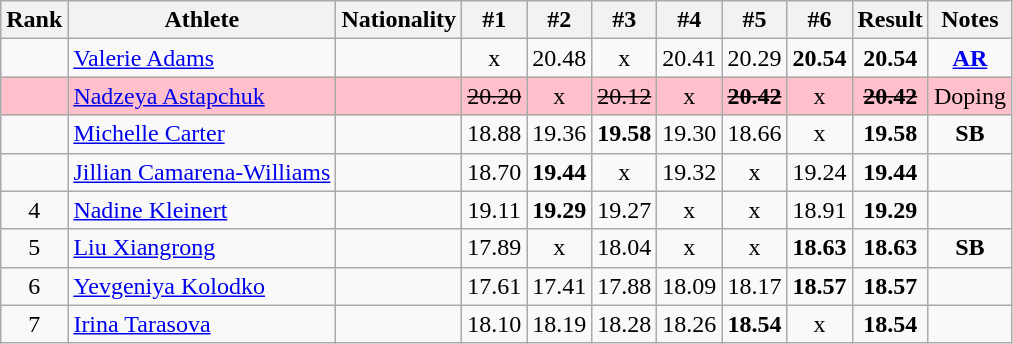<table class="wikitable sortable" style="text-align:center">
<tr>
<th>Rank</th>
<th>Athlete</th>
<th>Nationality</th>
<th>#1</th>
<th>#2</th>
<th>#3</th>
<th>#4</th>
<th>#5</th>
<th>#6</th>
<th>Result</th>
<th>Notes</th>
</tr>
<tr>
<td></td>
<td align=left><a href='#'>Valerie Adams</a></td>
<td align=left></td>
<td>x</td>
<td>20.48</td>
<td>x</td>
<td>20.41</td>
<td>20.29</td>
<td><strong>20.54</strong></td>
<td><strong>20.54</strong></td>
<td><strong><a href='#'>AR</a></strong></td>
</tr>
<tr bgcolor=pink>
<td></td>
<td align=left><a href='#'>Nadzeya Astapchuk</a></td>
<td align=left></td>
<td><s>20.20 </s></td>
<td>x</td>
<td><s>20.12 </s></td>
<td>x</td>
<td><s><strong>20.42</strong> </s></td>
<td>x</td>
<td><s><strong>20.42</strong> </s></td>
<td>Doping</td>
</tr>
<tr>
<td></td>
<td align=left><a href='#'>Michelle Carter</a></td>
<td align=left></td>
<td>18.88</td>
<td>19.36</td>
<td><strong>19.58</strong></td>
<td>19.30</td>
<td>18.66</td>
<td>x</td>
<td><strong>19.58</strong></td>
<td><strong>SB</strong></td>
</tr>
<tr>
<td></td>
<td align=left><a href='#'>Jillian Camarena-Williams</a></td>
<td align=left></td>
<td>18.70</td>
<td><strong>19.44</strong></td>
<td>x</td>
<td>19.32</td>
<td>x</td>
<td>19.24</td>
<td><strong>19.44</strong></td>
<td></td>
</tr>
<tr>
<td>4</td>
<td align=left><a href='#'>Nadine Kleinert</a></td>
<td align=left></td>
<td>19.11</td>
<td><strong>19.29</strong></td>
<td>19.27</td>
<td>x</td>
<td>x</td>
<td>18.91</td>
<td><strong>19.29</strong></td>
<td></td>
</tr>
<tr>
<td>5</td>
<td align=left><a href='#'>Liu Xiangrong</a></td>
<td align=left></td>
<td>17.89</td>
<td>x</td>
<td>18.04</td>
<td>x</td>
<td>x</td>
<td><strong>18.63</strong></td>
<td><strong>18.63</strong></td>
<td><strong>SB</strong></td>
</tr>
<tr>
<td>6</td>
<td align=left><a href='#'>Yevgeniya Kolodko</a></td>
<td align=left></td>
<td>17.61</td>
<td>17.41</td>
<td>17.88</td>
<td>18.09</td>
<td>18.17</td>
<td><strong>18.57</strong></td>
<td><strong>18.57</strong></td>
<td></td>
</tr>
<tr>
<td>7</td>
<td align=left><a href='#'>Irina Tarasova</a></td>
<td align=left></td>
<td>18.10</td>
<td>18.19</td>
<td>18.28</td>
<td>18.26</td>
<td><strong>18.54</strong></td>
<td>x</td>
<td><strong>18.54</strong></td>
<td></td>
</tr>
</table>
